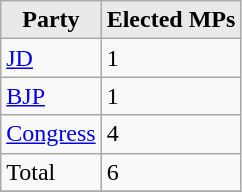<table class="wikitable sortable">
<tr>
<th style="background-color:#E9E9E9" align="left" valign="top">Party</th>
<th style="background-color:#E9E9E9" align="center" valign="top">Elected MPs</th>
</tr>
<tr>
<td><a href='#'>JD</a></td>
<td>1</td>
</tr>
<tr>
<td><a href='#'>BJP</a></td>
<td>1</td>
</tr>
<tr>
<td><a href='#'>Congress</a></td>
<td>4</td>
</tr>
<tr>
<td>Total</td>
<td>6</td>
</tr>
<tr>
</tr>
</table>
